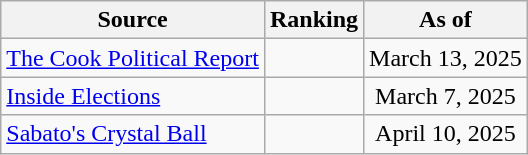<table class="wikitable" style="text-align:center">
<tr>
<th>Source</th>
<th>Ranking</th>
<th>As of</th>
</tr>
<tr>
<td align=left><a href='#'>The Cook Political Report</a></td>
<td></td>
<td>March 13, 2025</td>
</tr>
<tr>
<td align=left><a href='#'>Inside Elections</a></td>
<td></td>
<td>March 7, 2025</td>
</tr>
<tr>
<td align=left><a href='#'>Sabato's Crystal Ball</a></td>
<td></td>
<td>April 10, 2025</td>
</tr>
</table>
